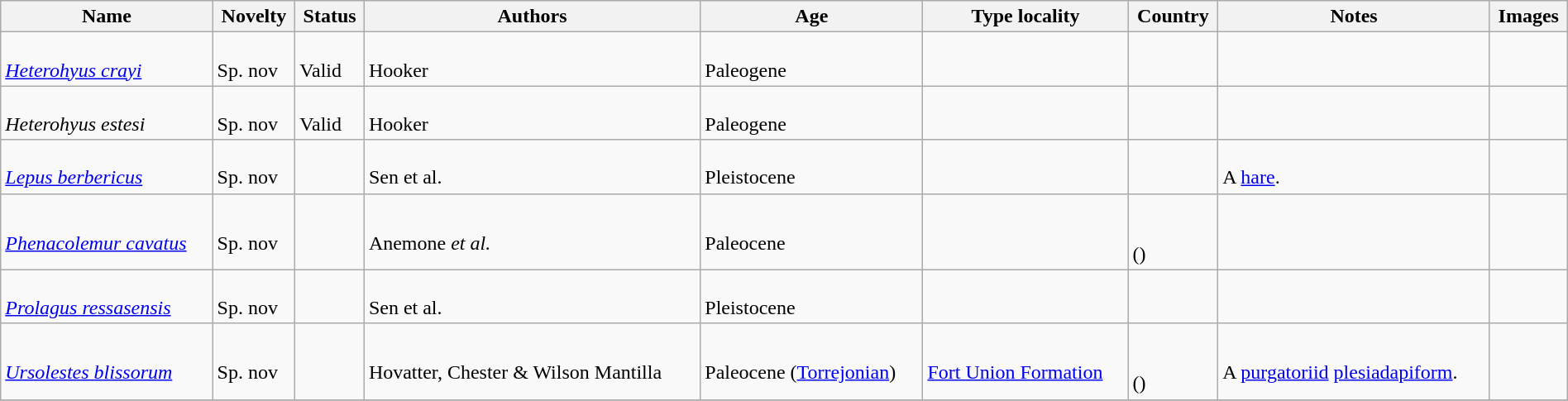<table class="wikitable sortable" align="center" width="100%">
<tr>
<th>Name</th>
<th>Novelty</th>
<th>Status</th>
<th>Authors</th>
<th>Age</th>
<th>Type locality</th>
<th>Country</th>
<th>Notes</th>
<th>Images</th>
</tr>
<tr>
<td><br><em><a href='#'>Heterohyus crayi</a></em></td>
<td><br>Sp. nov</td>
<td><br>Valid</td>
<td><br>Hooker</td>
<td><br>Paleogene</td>
<td></td>
<td><br></td>
<td></td>
<td></td>
</tr>
<tr>
<td><br><em>Heterohyus estesi</em></td>
<td><br>Sp. nov</td>
<td><br>Valid</td>
<td><br>Hooker</td>
<td><br>Paleogene</td>
<td></td>
<td><br></td>
<td></td>
<td></td>
</tr>
<tr>
<td><br><em><a href='#'>Lepus berbericus</a></em></td>
<td><br>Sp. nov</td>
<td></td>
<td><br>Sen et al.</td>
<td><br>Pleistocene</td>
<td></td>
<td><br></td>
<td><br>A <a href='#'>hare</a>.</td>
<td></td>
</tr>
<tr>
<td><br><em><a href='#'>Phenacolemur cavatus</a></em></td>
<td><br>Sp. nov</td>
<td></td>
<td><br>Anemone <em>et al.</em></td>
<td><br>Paleocene</td>
<td></td>
<td><br><br>()</td>
<td></td>
<td></td>
</tr>
<tr>
<td><br><em><a href='#'>Prolagus ressasensis</a></em></td>
<td><br>Sp. nov</td>
<td></td>
<td><br>Sen et al.</td>
<td><br>Pleistocene</td>
<td></td>
<td><br></td>
<td></td>
<td></td>
</tr>
<tr>
<td><br><em><a href='#'>Ursolestes blissorum</a></em></td>
<td><br>Sp. nov</td>
<td></td>
<td><br>Hovatter, Chester & Wilson Mantilla</td>
<td><br>Paleocene (<a href='#'>Torrejonian</a>)</td>
<td><br><a href='#'>Fort Union Formation</a></td>
<td><br><br>()</td>
<td><br>A <a href='#'>purgatoriid</a> <a href='#'>plesiadapiform</a>.</td>
<td></td>
</tr>
<tr>
</tr>
</table>
